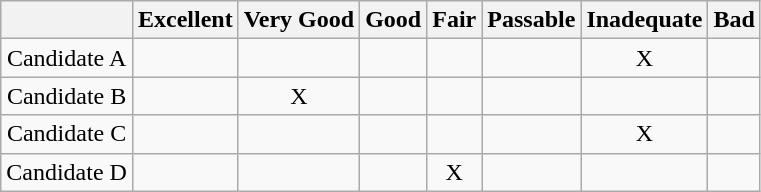<table class="wikitable" style="text-align: center">
<tr>
<th></th>
<th>Excellent</th>
<th>Very Good</th>
<th>Good</th>
<th>Fair</th>
<th>Passable</th>
<th>Inadequate</th>
<th>Bad</th>
</tr>
<tr>
<td>Candidate A</td>
<td></td>
<td></td>
<td></td>
<td></td>
<td></td>
<td>X</td>
<td></td>
</tr>
<tr>
<td>Candidate B</td>
<td></td>
<td>X</td>
<td></td>
<td></td>
<td></td>
<td></td>
<td></td>
</tr>
<tr>
<td>Candidate C</td>
<td></td>
<td></td>
<td></td>
<td></td>
<td></td>
<td>X</td>
<td></td>
</tr>
<tr>
<td>Candidate D</td>
<td></td>
<td></td>
<td></td>
<td>X</td>
<td></td>
<td></td>
<td></td>
</tr>
</table>
